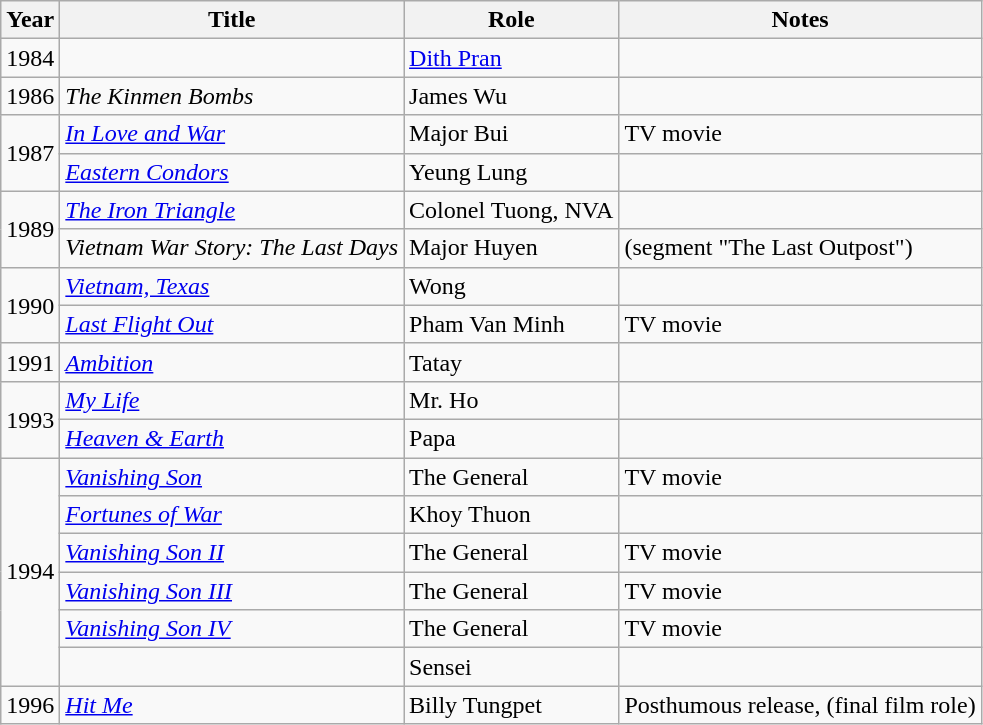<table class="wikitable sortable">
<tr>
<th>Year</th>
<th>Title</th>
<th>Role</th>
<th class="unsortable">Notes</th>
</tr>
<tr>
<td>1984</td>
<td><em></em></td>
<td><a href='#'>Dith Pran</a></td>
<td></td>
</tr>
<tr>
<td>1986</td>
<td><em>The Kinmen Bombs</em></td>
<td>James Wu</td>
<td></td>
</tr>
<tr>
<td rowspan=2>1987</td>
<td><em><a href='#'>In Love and War</a></em></td>
<td>Major Bui</td>
<td>TV movie</td>
</tr>
<tr>
<td><em><a href='#'>Eastern Condors</a></em></td>
<td>Yeung Lung</td>
<td></td>
</tr>
<tr>
<td rowspan=2>1989</td>
<td><em><a href='#'>The Iron Triangle</a></em></td>
<td>Colonel Tuong, NVA</td>
<td></td>
</tr>
<tr>
<td><em>Vietnam War Story: The Last Days</em></td>
<td>Major Huyen</td>
<td>(segment "The Last Outpost")</td>
</tr>
<tr>
<td rowspan=2>1990</td>
<td><em><a href='#'>Vietnam, Texas</a></em></td>
<td>Wong</td>
<td></td>
</tr>
<tr>
<td><em><a href='#'>Last Flight Out</a></em></td>
<td>Pham Van Minh</td>
<td>TV movie</td>
</tr>
<tr>
<td>1991</td>
<td><em><a href='#'>Ambition</a></em></td>
<td>Tatay</td>
<td></td>
</tr>
<tr>
<td rowspan=2>1993</td>
<td><em><a href='#'>My Life</a></em></td>
<td>Mr. Ho</td>
<td></td>
</tr>
<tr>
<td><em><a href='#'>Heaven & Earth</a></em></td>
<td>Papa</td>
<td></td>
</tr>
<tr>
<td rowspan=6>1994</td>
<td><em><a href='#'>Vanishing Son</a></em></td>
<td>The General</td>
<td>TV movie</td>
</tr>
<tr>
<td><em><a href='#'>Fortunes of War</a></em></td>
<td>Khoy Thuon</td>
<td></td>
</tr>
<tr>
<td><em><a href='#'>Vanishing Son II</a></em></td>
<td>The General</td>
<td>TV movie</td>
</tr>
<tr>
<td><em><a href='#'>Vanishing Son III</a></em></td>
<td>The General</td>
<td>TV movie</td>
</tr>
<tr>
<td><em><a href='#'>Vanishing Son IV</a></em></td>
<td>The General</td>
<td>TV movie</td>
</tr>
<tr>
<td><em></em></td>
<td>Sensei</td>
<td></td>
</tr>
<tr>
<td>1996</td>
<td><em><a href='#'>Hit Me</a></em></td>
<td>Billy Tungpet</td>
<td>Posthumous release, (final film role)</td>
</tr>
</table>
